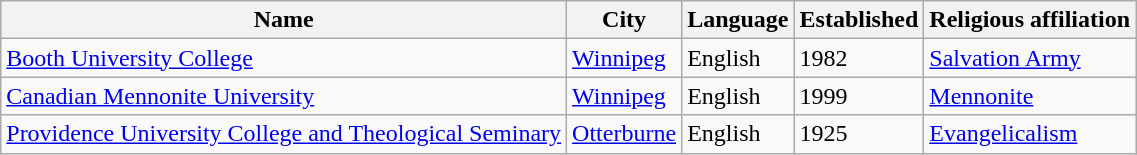<table class="wikitable sortable">
<tr>
<th scope="col">Name</th>
<th scope="col">City</th>
<th scope="col">Language</th>
<th scope="col">Established</th>
<th scope="col">Religious affiliation</th>
</tr>
<tr>
<td><a href='#'>Booth University College</a></td>
<td><a href='#'>Winnipeg</a></td>
<td>English</td>
<td>1982</td>
<td><a href='#'>Salvation Army</a></td>
</tr>
<tr>
<td><a href='#'>Canadian Mennonite University</a></td>
<td><a href='#'>Winnipeg</a></td>
<td>English</td>
<td>1999</td>
<td><a href='#'>Mennonite</a></td>
</tr>
<tr>
<td><a href='#'>Providence University College and Theological Seminary</a></td>
<td><a href='#'>Otterburne</a></td>
<td>English</td>
<td>1925</td>
<td><a href='#'>Evangelicalism</a></td>
</tr>
</table>
